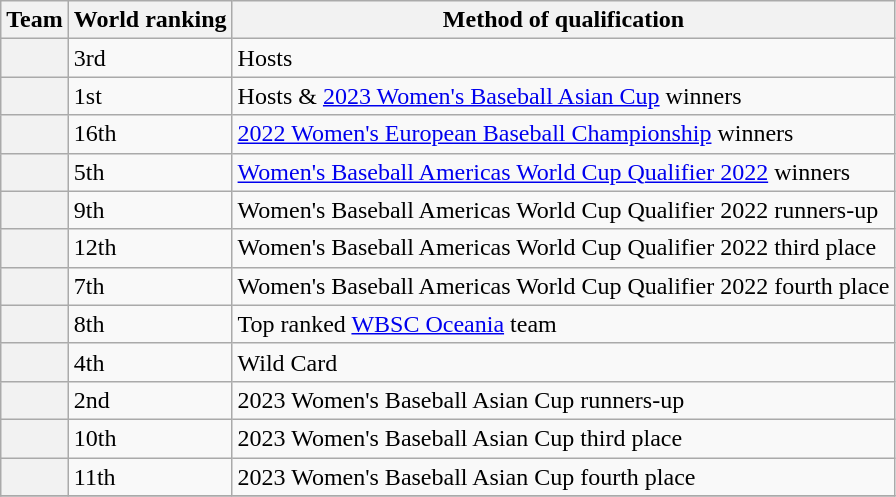<table class="wikitable sortable plainrowheaders">
<tr>
<th scope="col">Team</th>
<th scope="col">World ranking</th>
<th scope="col">Method of qualification</th>
</tr>
<tr>
<th scope="row"></th>
<td>3rd</td>
<td>Hosts</td>
</tr>
<tr>
<th scope="row"></th>
<td>1st</td>
<td>Hosts & <a href='#'>2023 Women's Baseball Asian Cup</a> winners</td>
</tr>
<tr>
<th scope="row"></th>
<td>16th</td>
<td><a href='#'>2022 Women's European Baseball Championship</a> winners</td>
</tr>
<tr>
<th scope="row"></th>
<td>5th</td>
<td><a href='#'>Women's Baseball Americas World Cup Qualifier 2022</a> winners</td>
</tr>
<tr>
<th scope="row"></th>
<td>9th</td>
<td>Women's Baseball Americas World Cup Qualifier 2022 runners-up</td>
</tr>
<tr>
<th scope="row"></th>
<td>12th</td>
<td>Women's Baseball Americas World Cup Qualifier 2022 third place</td>
</tr>
<tr>
<th scope="row"></th>
<td>7th</td>
<td>Women's Baseball Americas World Cup Qualifier 2022 fourth place</td>
</tr>
<tr>
<th scope="row"></th>
<td>8th</td>
<td>Top ranked <a href='#'>WBSC Oceania</a> team</td>
</tr>
<tr>
<th scope="row"></th>
<td>4th</td>
<td>Wild Card</td>
</tr>
<tr>
<th scope="row"></th>
<td>2nd</td>
<td>2023 Women's Baseball Asian Cup runners-up</td>
</tr>
<tr>
<th scope="row"></th>
<td>10th</td>
<td>2023 Women's Baseball Asian Cup third place</td>
</tr>
<tr>
<th scope="row"></th>
<td>11th</td>
<td>2023 Women's Baseball Asian Cup fourth place</td>
</tr>
<tr>
</tr>
</table>
